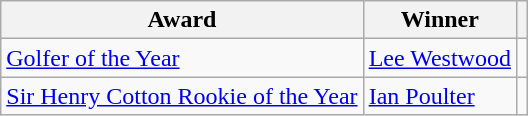<table class="wikitable">
<tr>
<th>Award</th>
<th>Winner</th>
<th></th>
</tr>
<tr>
<td><a href='#'>Golfer of the Year</a></td>
<td> <a href='#'>Lee Westwood</a></td>
<td></td>
</tr>
<tr>
<td><a href='#'>Sir Henry Cotton Rookie of the Year</a></td>
<td> <a href='#'>Ian Poulter</a></td>
<td></td>
</tr>
</table>
